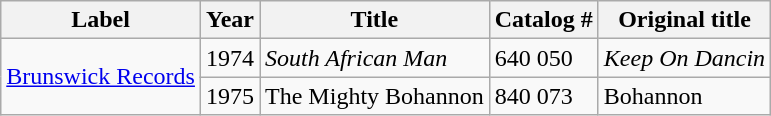<table class=wikitable>
<tr>
<th>Label</th>
<th>Year</th>
<th>Title</th>
<th>Catalog #</th>
<th>Original title</th>
</tr>
<tr>
<td rowspan=2><a href='#'>Brunswick Records</a></td>
<td>1974</td>
<td><em>South African Man</em></td>
<td>640 050</td>
<td><em>Keep On Dancin<strong></td>
</tr>
<tr>
<td>1975</td>
<td></em>The Mighty Bohannon<em></td>
<td>840 073</td>
<td></em>Bohannon<em></td>
</tr>
</table>
